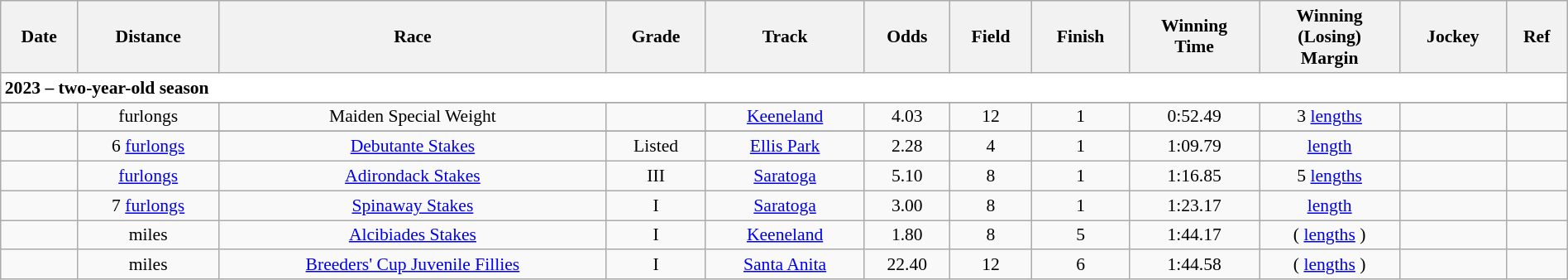<table class = "wikitable sortable" style="text-align:center; width:100%; font-size:90%">
<tr ,>
<th scope="col">Date</th>
<th scope="col">Distance</th>
<th scope="col">Race</th>
<th scope="col">Grade</th>
<th scope="col">Track</th>
<th scope="col">Odds</th>
<th scope="col">Field</th>
<th scope="col">Finish</th>
<th scope="col">Winning<br>Time</th>
<th scope="col">Winning<br>(Losing)<br>Margin</th>
<th scope="col">Jockey</th>
<th scope="col" class="unsortable">Ref</th>
</tr>
<tr style="background-color:white">
<td align="left" colspan=12><strong>2023 – two-year-old season</strong></td>
</tr>
<tr style="background-color:white">
</tr>
<tr>
<td></td>
<td>  furlongs</td>
<td>Maiden Special Weight</td>
<td></td>
<td><a href='#'>Keeneland</a></td>
<td> 4.03</td>
<td>12</td>
<td>1</td>
<td>0:52.49</td>
<td> 3 <a href='#'>lengths</a></td>
<td></td>
<td></td>
</tr>
<tr style="background-color:white">
</tr>
<tr>
<td></td>
<td> 6 <a href='#'>furlongs</a></td>
<td> <a href='#'>Debutante Stakes</a></td>
<td> Listed</td>
<td><a href='#'>Ellis Park</a></td>
<td> 2.28</td>
<td>4</td>
<td>1</td>
<td>1:09.79</td>
<td>  <a href='#'>length</a></td>
<td></td>
<td></td>
</tr>
<tr>
<td></td>
<td>  <a href='#'>furlongs</a></td>
<td> <a href='#'>Adirondack Stakes</a></td>
<td> III</td>
<td><a href='#'>Saratoga</a></td>
<td> 5.10</td>
<td>8</td>
<td>1</td>
<td>1:16.85</td>
<td> 5 <a href='#'>lengths</a></td>
<td></td>
<td></td>
</tr>
<tr>
<td></td>
<td>  7 <a href='#'>furlongs</a></td>
<td> <a href='#'>Spinaway Stakes</a></td>
<td>I</td>
<td><a href='#'>Saratoga</a></td>
<td> 3.00</td>
<td>8</td>
<td>1</td>
<td>1:23.17</td>
<td>  <a href='#'>length</a></td>
<td></td>
<td></td>
</tr>
<tr>
<td></td>
<td>  miles</td>
<td><a href='#'>Alcibiades Stakes</a></td>
<td>I</td>
<td><a href='#'>Keeneland</a></td>
<td>1.80</td>
<td>8</td>
<td>5</td>
<td>1:44.17</td>
<td> ( <a href='#'>lengths</a> )</td>
<td></td>
<td></td>
</tr>
<tr>
<td></td>
<td>  miles</td>
<td><a href='#'>Breeders' Cup Juvenile Fillies</a></td>
<td>I</td>
<td><a href='#'>Santa Anita</a></td>
<td>22.40</td>
<td>12</td>
<td>6</td>
<td>1:44.58</td>
<td> ( <a href='#'>lengths</a> )</td>
<td></td>
<td></td>
</tr>
</table>
